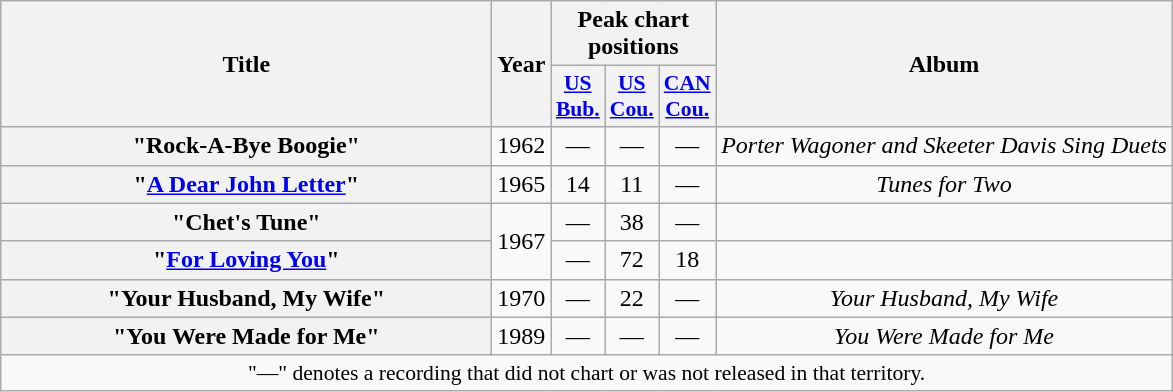<table class="wikitable plainrowheaders" style="text-align:center;">
<tr>
<th scope="col" rowspan="2" style="width:20em;">Title</th>
<th scope="col" rowspan="2">Year</th>
<th scope="col" colspan="3">Peak chart<br>positions</th>
<th scope="col" rowspan="2">Album</th>
</tr>
<tr>
<th scope="col" style="width:2em;font-size:90%;"><a href='#'>US<br>Bub.</a><br></th>
<th scope="col" style="width:2em;font-size:90%;"><a href='#'>US<br>Cou.</a><br></th>
<th scope="col" style="width:2em;font-size:90%;"><a href='#'>CAN<br>Cou.</a><br></th>
</tr>
<tr>
<th scope="row">"Rock-A-Bye Boogie"<br></th>
<td>1962</td>
<td>—</td>
<td>—</td>
<td>—</td>
<td><em>Porter Wagoner and Skeeter Davis Sing Duets</em></td>
</tr>
<tr>
<th scope="row">"<a href='#'>A Dear John Letter</a>"<br></th>
<td>1965</td>
<td>14</td>
<td>11</td>
<td>—</td>
<td><em>Tunes for Two</em></td>
</tr>
<tr>
<th scope="row">"Chet's Tune"<br></th>
<td rowspan="2">1967</td>
<td>—</td>
<td>38</td>
<td>—</td>
<td></td>
</tr>
<tr>
<th scope="row">"<a href='#'>For Loving You</a>"<br></th>
<td>—</td>
<td>72</td>
<td>18</td>
<td></td>
</tr>
<tr>
<th scope="row">"Your Husband, My Wife"<br></th>
<td>1970</td>
<td>—</td>
<td>22</td>
<td>—</td>
<td><em>Your Husband, My Wife</em></td>
</tr>
<tr>
<th scope="row">"You Were Made for Me"<br></th>
<td>1989</td>
<td>—</td>
<td>—</td>
<td>—</td>
<td><em>You Were Made for Me</em></td>
</tr>
<tr>
<td colspan="6" style="font-size:90%">"—" denotes a recording that did not chart or was not released in that territory.</td>
</tr>
</table>
